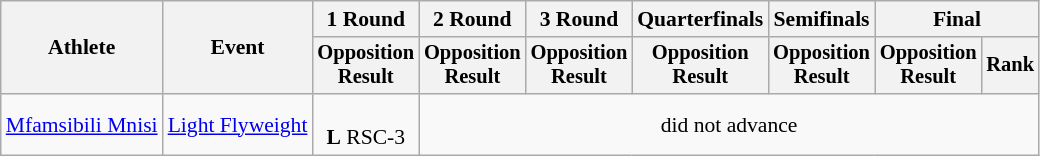<table class="wikitable" style="font-size:90%">
<tr>
<th rowspan="2">Athlete</th>
<th rowspan="2">Event</th>
<th>1 Round</th>
<th>2 Round</th>
<th>3 Round</th>
<th>Quarterfinals</th>
<th>Semifinals</th>
<th colspan=2>Final</th>
</tr>
<tr style="font-size:95%">
<th>Opposition<br>Result</th>
<th>Opposition<br>Result</th>
<th>Opposition<br>Result</th>
<th>Opposition<br>Result</th>
<th>Opposition<br>Result</th>
<th>Opposition<br>Result</th>
<th>Rank</th>
</tr>
<tr align=center>
<td align=left><a href='#'>Mfamsibili Mnisi</a></td>
<td align=left><a href='#'>Light Flyweight</a></td>
<td><br><strong>L</strong>  RSC-3</td>
<td colspan=6>did not advance</td>
</tr>
</table>
